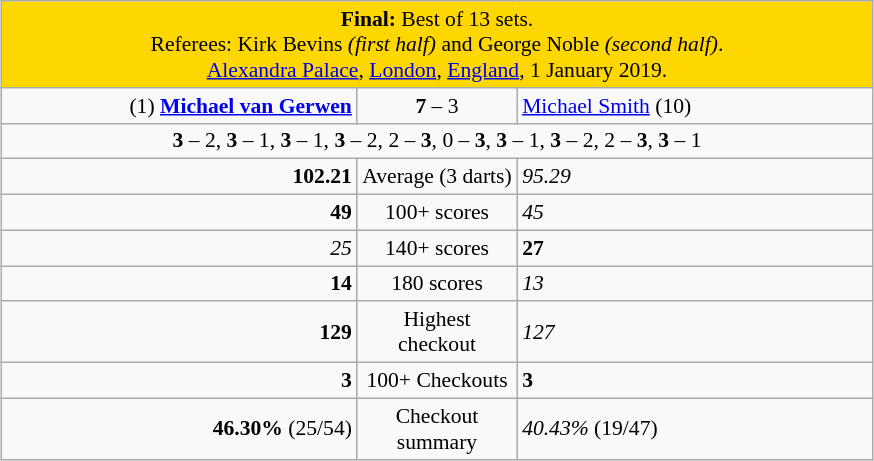<table class="wikitable" style="font-size: 90%; margin: 1em auto 1em auto;">
<tr>
<td colspan="3" align="center" bgcolor="#ffd700"><strong>Final:</strong> Best of 13 sets. <br> Referees:  Kirk Bevins <em>(first half)</em> and  George Noble <em>(second half)</em>.<br><a href='#'>Alexandra Palace</a>, <a href='#'>London</a>, <a href='#'>England</a>, 1 January 2019.</td>
</tr>
<tr>
<td width="230" align="right">(1) <strong><a href='#'>Michael van Gerwen</a></strong> </td>
<td width="100" align="center"><strong>7</strong> – 3</td>
<td width="230"> <a href='#'>Michael Smith</a> (10)</td>
</tr>
<tr>
<td colspan="3" align="center" style="font-size: 100%"><strong>3</strong> – 2, <strong>3</strong> – 1, <strong>3</strong> – 1, <strong>3</strong> – 2, 2 – <strong>3</strong>, 0 – <strong>3</strong>, <strong>3</strong> – 1, <strong>3</strong> – 2, 2 – <strong>3</strong>, <strong>3</strong> – 1</td>
</tr>
<tr>
<td align="right"><strong>102.21</strong></td>
<td align="center">Average (3 darts)</td>
<td><em>95.29</em></td>
</tr>
<tr>
<td align="right"><strong>49</strong></td>
<td align="center">100+ scores</td>
<td><em>45</em></td>
</tr>
<tr>
<td align="right"><em>25</em></td>
<td align="center">140+ scores</td>
<td><strong>27</strong></td>
</tr>
<tr>
<td align="right"><strong>14</strong></td>
<td align="center">180 scores</td>
<td><em>13</em></td>
</tr>
<tr>
<td align="right"><strong>129</strong></td>
<td align="center">Highest checkout</td>
<td><em>127</em></td>
</tr>
<tr>
<td align="right"><strong>3</strong></td>
<td align="center">100+ Checkouts</td>
<td><strong>3</strong></td>
</tr>
<tr>
<td align="right"><strong>46.30%</strong> (25/54)</td>
<td align="center">Checkout summary</td>
<td><em>40.43%</em> (19/47)</td>
</tr>
</table>
